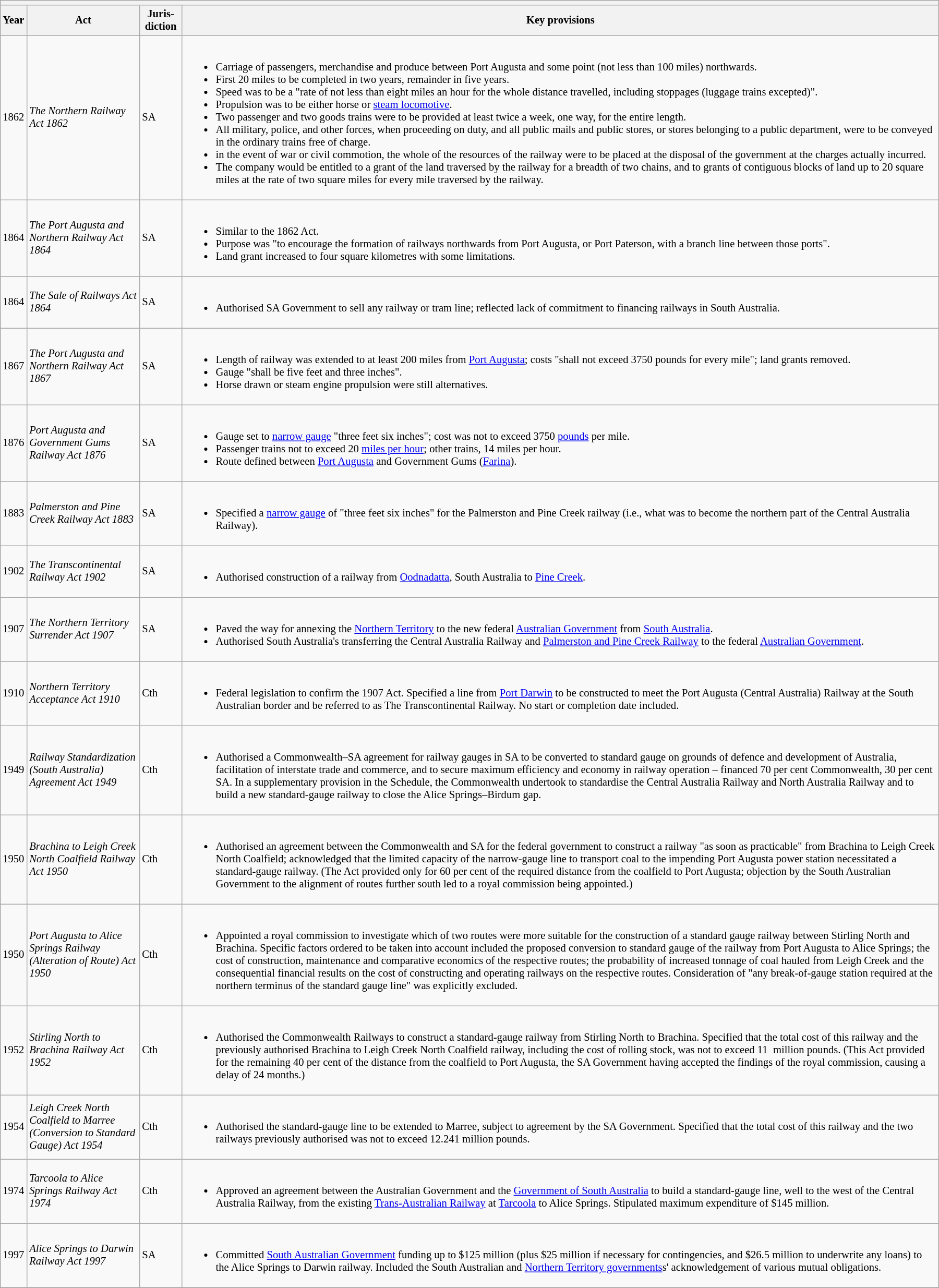<table class="wikitable floatright mw-collapsible mw-collapsed" border= "1" style= "width:95%; font-size: 86%; float:right; margin-left:2em; margin-right:2em; margin-bottom:2em">
<tr>
<th colspan="4"></th>
</tr>
<tr>
<th scope="col">Year</th>
<th scope="col"  style="width:10em">Act</th>
<th scope="col">Juris-diction</th>
<th scope="col">Key provisions</th>
</tr>
<tr>
<td>1862</td>
<td><em>The Northern Railway Act 1862</em></td>
<td>SA</td>
<td><br><ul><li>Carriage of passengers, merchandise and produce between Port Augusta and some point (not less than 100 miles) northwards.</li><li>First 20 miles to be completed in two years, remainder in five years.</li><li>Speed was to be a "rate of not less than eight miles an hour for the whole distance travelled, including stoppages (luggage trains excepted)".</li><li>Propulsion was to be either horse or <a href='#'>steam locomotive</a>.</li><li>Two passenger and two goods trains were to be provided at least twice a week, one way, for the entire length.</li><li>All military, police, and other forces, when proceeding on duty, and all public mails and public stores, or stores belonging to a public department, were to be conveyed in the ordinary trains free of charge.</li><li>in the event of war or civil commotion, the whole of the resources of the railway were to be placed at the disposal of the government at the charges actually incurred.</li><li>The company would be entitled to a grant of the land traversed by the railway for a breadth of two chains, and to grants of contiguous blocks of land up to 20 square miles at the rate of two square miles for every mile traversed by the railway.</li></ul></td>
</tr>
<tr>
<td>1864</td>
<td><em>The Port Augusta and Northern Railway Act 1864</em></td>
<td>SA</td>
<td><br><ul><li>Similar to the 1862 Act.</li><li>Purpose was "to encourage the formation of railways northwards from Port Augusta, or Port Paterson, with a branch line between those ports".</li><li>Land grant increased to four square kilometres with some limitations.</li></ul></td>
</tr>
<tr>
<td>1864</td>
<td><em>The Sale of Railways Act 1864</em></td>
<td>SA</td>
<td><br><ul><li>Authorised SA Government to sell any railway or tram line; reflected lack of commitment to financing railways in South Australia.</li></ul></td>
</tr>
<tr>
<td>1867</td>
<td><em>The Port Augusta and Northern Railway Act 1867</em></td>
<td>SA</td>
<td><br><ul><li>Length of railway was extended to at least 200 miles from <a href='#'>Port Augusta</a>; costs "shall not exceed 3750 pounds for every mile"; land grants removed.</li><li>Gauge "shall be five feet and three inches".</li><li>Horse drawn or steam engine propulsion were still alternatives.</li></ul></td>
</tr>
<tr>
<td>1876</td>
<td><em> Port Augusta and Government Gums Railway Act 1876</em></td>
<td>SA</td>
<td><br><ul><li>Gauge set to <a href='#'>narrow gauge</a>  "three feet six inches"; cost was not to exceed 3750 <a href='#'>pounds</a> per mile.</li><li>Passenger trains not to exceed 20 <a href='#'>miles per hour</a>; other trains, 14 miles per hour.</li><li>Route defined between <a href='#'>Port Augusta</a> and Government Gums (<a href='#'>Farina</a>).</li></ul></td>
</tr>
<tr>
<td>1883</td>
<td><em> Palmerston and Pine Creek Railway Act 1883</em></td>
<td>SA</td>
<td><br><ul><li>Specified a <a href='#'>narrow gauge</a> of  "three feet six inches" for the Palmerston and Pine Creek railway (i.e., what was to become the northern part of the Central Australia Railway).</li></ul></td>
</tr>
<tr>
<td>1902</td>
<td><em>The Transcontinental Railway Act 1902</em></td>
<td>SA</td>
<td><br><ul><li>Authorised construction of a railway from <a href='#'>Oodnadatta</a>, South Australia to <a href='#'>Pine Creek</a>.</li></ul></td>
</tr>
<tr>
<td>1907</td>
<td><em>The Northern Territory Surrender Act 1907</em></td>
<td>SA</td>
<td><br><ul><li>Paved the way for annexing the <a href='#'>Northern Territory</a> to the new federal <a href='#'>Australian Government</a> from <a href='#'>South Australia</a>.</li><li>Authorised South Australia's transferring the Central Australia Railway and <a href='#'>Palmerston and Pine Creek Railway</a> to the federal <a href='#'>Australian Government</a>.</li></ul></td>
</tr>
<tr>
<td>1910</td>
<td><em>Northern Territory Acceptance Act 1910</em></td>
<td>Cth</td>
<td><br><ul><li>Federal legislation to confirm the 1907 Act. Specified a line from <a href='#'>Port Darwin</a> to be constructed to meet the Port Augusta (Central Australia) Railway at the South Australian border and be referred to as The Transcontinental Railway. No start or completion date included.</li></ul></td>
</tr>
<tr>
<td>1949</td>
<td><em>Railway Standardization (South Australia) Agreement Act 1949</em></td>
<td>Cth</td>
<td><br><ul><li>Authorised a Commonwealth–SA agreement for railway gauges in SA to be converted to standard gauge on grounds of defence and development of Australia, facilitation of interstate trade and commerce, and to secure maximum efficiency and economy in railway operation – financed 70 per cent Commonwealth, 30 per cent SA. In a supplementary provision in the Schedule, the Commonwealth undertook to standardise the Central Australia Railway and North Australia Railway and to build a new standard-gauge railway to close the Alice Springs–Birdum gap.</li></ul></td>
</tr>
<tr>
<td>1950</td>
<td><em>Brachina to Leigh Creek North Coalfield Railway Act 1950</em></td>
<td>Cth</td>
<td><br><ul><li>Authorised an agreement between the Commonwealth and SA for the federal government to construct a railway "as soon as practicable" from Brachina to Leigh Creek North Coalfield; acknowledged that the limited capacity of the narrow-gauge line to transport coal to the impending Port Augusta power station necessitated a standard-gauge railway. (The Act provided only for 60 per cent of the required distance from the coalfield to Port Augusta; objection by the South Australian Government to the alignment of routes further south led to a royal commission being appointed.)</li></ul></td>
</tr>
<tr>
<td>1950</td>
<td><em>Port Augusta to Alice Springs Railway (Alteration of Route) Act 1950</em></td>
<td>Cth</td>
<td><br><ul><li>Appointed a royal commission to investigate which of two routes were more suitable for the construction of a standard gauge railway between Stirling North and Brachina. Specific factors ordered to be taken into account included the proposed conversion to standard gauge of the railway from Port Augusta to Alice Springs; the cost of construction, maintenance and comparative economics of the respective routes; the probability of increased tonnage of coal hauled from Leigh Creek and the consequential financial results on the cost of constructing and operating railways on the respective routes. Consideration of "any break-of-gauge station required at the northern terminus of the standard gauge line" was explicitly excluded.</li></ul></td>
</tr>
<tr>
<td>1952</td>
<td><em>Stirling North to Brachina Railway Act 1952</em></td>
<td>Cth</td>
<td><br><ul><li>Authorised the Commonwealth Railways to construct a standard-gauge railway from Stirling North to Brachina. Specified that the total cost of this railway and the previously authorised Brachina to Leigh Creek North Coalfield railway, including the cost of rolling stock, was not to exceed 11  million pounds. (This Act provided for the remaining 40 per cent of the distance from the coalfield to Port Augusta, the SA Government having accepted the findings of the royal commission, causing a delay of 24 months.)</li></ul></td>
</tr>
<tr>
<td>1954</td>
<td><em>Leigh Creek North Coalfield to Marree (Conversion to Standard Gauge) Act 1954</em></td>
<td>Cth</td>
<td><br><ul><li>Authorised the standard-gauge line to be extended to Marree, subject to agreement by the SA Government. Specified that the total cost of this railway and the two railways previously authorised was not to exceed 12.241 million pounds.</li></ul></td>
</tr>
<tr>
<td>1974</td>
<td><em>Tarcoola to Alice Springs Railway Act 1974</em></td>
<td>Cth</td>
<td><br><ul><li>Approved an agreement between the Australian Government and the <a href='#'>Government of South Australia</a> to build a standard-gauge line, well to the west of the Central Australia Railway, from the existing <a href='#'>Trans-Australian Railway</a> at <a href='#'>Tarcoola</a> to Alice Springs. Stipulated maximum expenditure of $145 million.</li></ul></td>
</tr>
<tr>
<td>1997</td>
<td><em>Alice Springs to Darwin Railway Act 1997</em></td>
<td>SA</td>
<td><br><ul><li>Committed <a href='#'>South Australian Government</a> funding up to $125 million (plus $25 million if necessary for contingencies, and $26.5 million to underwrite any loans) to the Alice Springs to Darwin railway. Included the South Australian and <a href='#'>Northern Territory governments</a>s' acknowledgement of various mutual obligations.</li></ul></td>
</tr>
<tr>
</tr>
</table>
